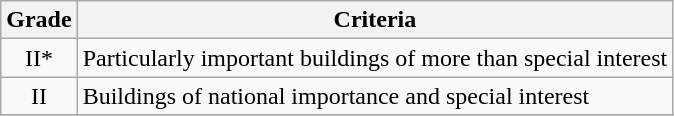<table class="wikitable" border="1">
<tr>
<th>Grade</th>
<th>Criteria</th>
</tr>
<tr>
<td align="center" >II*</td>
<td>Particularly important buildings of more than special interest</td>
</tr>
<tr>
<td align="center" >II</td>
<td>Buildings of national importance and special interest</td>
</tr>
<tr>
</tr>
</table>
